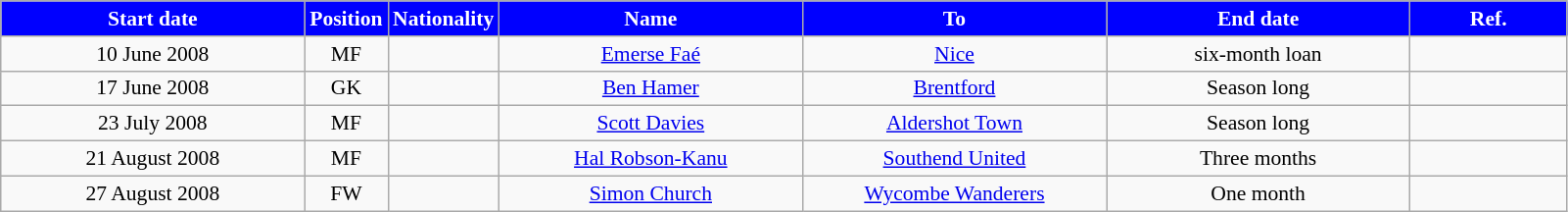<table class="wikitable"  style="text-align:center; font-size:90%; ">
<tr>
<th style="background:#00f; color:white; width:200px;">Start date</th>
<th style="background:#00f; color:white; width:50px;">Position</th>
<th style="background:#00f; color:white; width:50px;">Nationality</th>
<th style="background:#00f; color:white; width:200px;">Name</th>
<th style="background:#00f; color:white; width:200px;">To</th>
<th style="background:#00f; color:white; width:200px;">End date</th>
<th style="background:#00f; color:white; width:100px;">Ref.</th>
</tr>
<tr>
<td>10 June 2008</td>
<td>MF</td>
<td></td>
<td><a href='#'>Emerse Faé</a></td>
<td><a href='#'>Nice</a></td>
<td>six-month loan</td>
<td></td>
</tr>
<tr>
<td>17 June 2008</td>
<td>GK</td>
<td></td>
<td><a href='#'>Ben Hamer</a></td>
<td><a href='#'>Brentford</a></td>
<td>Season long</td>
<td></td>
</tr>
<tr>
<td>23 July 2008</td>
<td>MF</td>
<td></td>
<td><a href='#'>Scott Davies</a></td>
<td><a href='#'>Aldershot Town</a></td>
<td>Season long</td>
<td></td>
</tr>
<tr>
<td>21 August 2008</td>
<td>MF</td>
<td></td>
<td><a href='#'>Hal Robson-Kanu</a></td>
<td><a href='#'>Southend United</a></td>
<td>Three months</td>
<td></td>
</tr>
<tr>
<td>27 August 2008</td>
<td>FW</td>
<td></td>
<td><a href='#'>Simon Church</a></td>
<td><a href='#'>Wycombe Wanderers</a></td>
<td>One month</td>
<td></td>
</tr>
</table>
